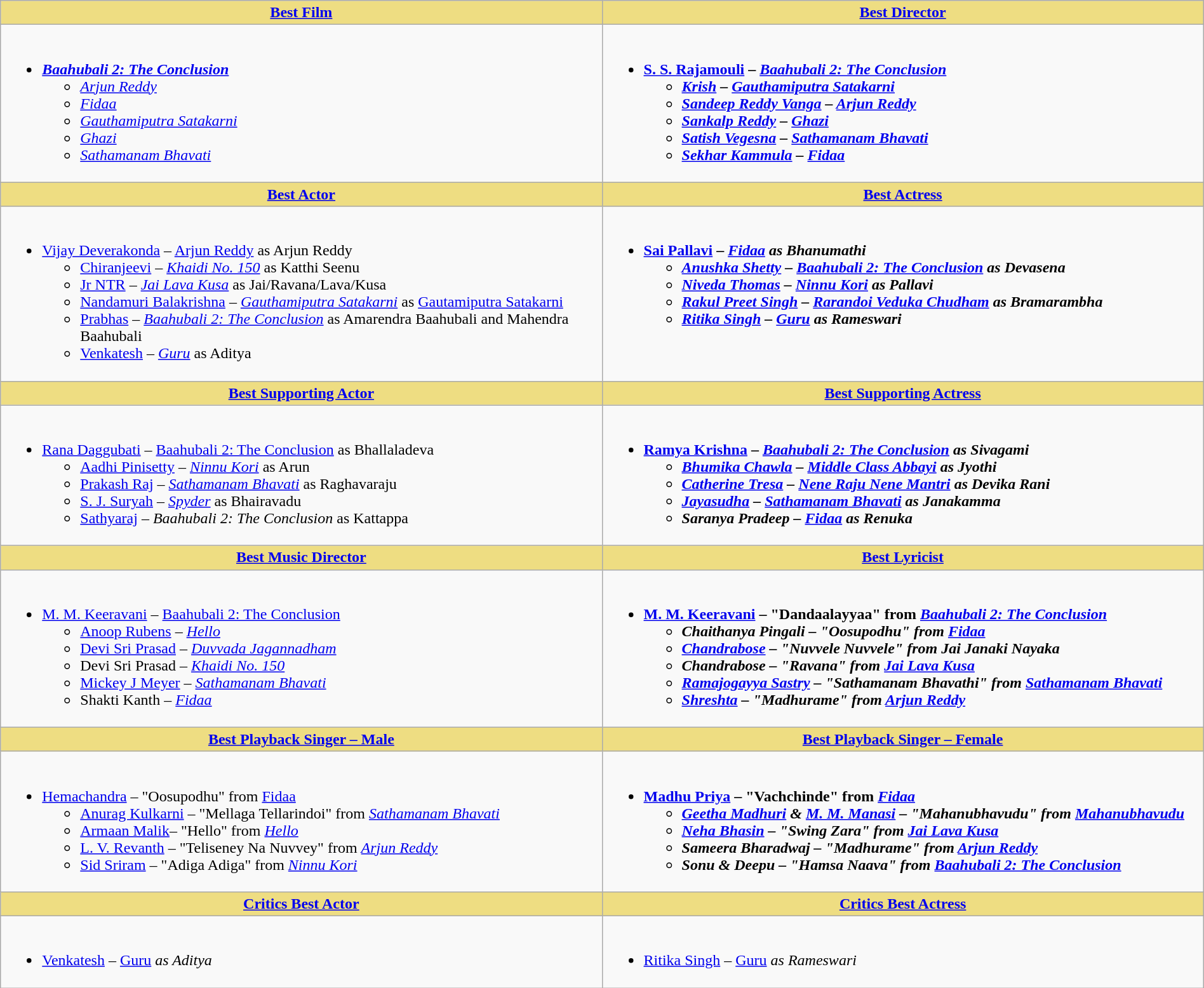<table class="wikitable" width=100% |>
<tr>
<th ! style="background:#eedd82; text-align:center; width:50%;"><a href='#'>Best Film</a></th>
<th ! style="background:#eedd82; text-align:center; width:50%;"><a href='#'>Best Director</a></th>
</tr>
<tr>
<td valign="top"><br><ul><li><strong><em><a href='#'>Baahubali 2: The Conclusion</a></em></strong><ul><li><em><a href='#'>Arjun Reddy</a></em></li><li><em><a href='#'>Fidaa</a></em></li><li><em><a href='#'>Gauthamiputra Satakarni</a></em></li><li><em><a href='#'>Ghazi</a></em></li><li><em><a href='#'>Sathamanam Bhavati</a></em></li></ul></li></ul></td>
<td valign="top"><br><ul><li><strong><a href='#'>S. S. Rajamouli</a> – <em><a href='#'>Baahubali 2: The Conclusion</a><strong><em><ul><li><a href='#'>Krish</a> – </em><a href='#'>Gauthamiputra Satakarni</a><em></li><li><a href='#'>Sandeep Reddy Vanga</a> – </em><a href='#'>Arjun Reddy</a><em></li><li><a href='#'>Sankalp Reddy</a> – </em><a href='#'>Ghazi</a><em></li><li><a href='#'>Satish Vegesna</a> – </em><a href='#'>Sathamanam Bhavati</a><em></li><li><a href='#'>Sekhar Kammula</a> – </em><a href='#'>Fidaa</a><em></li></ul></li></ul></td>
</tr>
<tr>
<th ! style="background:#eedd82; text-align:center;"><a href='#'>Best Actor</a></th>
<th ! style="background:#eedd82; text-align:center;"><a href='#'>Best Actress</a></th>
</tr>
<tr>
<td valign="top"><br><ul><li></strong><a href='#'>Vijay Deverakonda</a> – </em><a href='#'>Arjun Reddy</a></em></strong> as Arjun Reddy<ul><li><a href='#'>Chiranjeevi</a> – <em><a href='#'>Khaidi No. 150</a></em> as Katthi Seenu</li><li><a href='#'>Jr NTR</a> – <em><a href='#'>Jai Lava Kusa</a></em> as Jai/Ravana/Lava/Kusa</li><li><a href='#'>Nandamuri Balakrishna</a> – <em><a href='#'>Gauthamiputra Satakarni</a></em> as <a href='#'>Gautamiputra Satakarni</a></li><li><a href='#'>Prabhas</a> – <em><a href='#'>Baahubali 2: The Conclusion</a></em> as Amarendra Baahubali and Mahendra Baahubali</li><li><a href='#'>Venkatesh</a> – <em><a href='#'>Guru</a></em> as Aditya</li></ul></li></ul></td>
<td valign="top"><br><ul><li><strong><a href='#'>Sai Pallavi</a> – <em><a href='#'>Fidaa</a><strong><em> as Bhanumathi<ul><li><a href='#'>Anushka Shetty</a> – </em><a href='#'>Baahubali 2: The Conclusion</a><em> as Devasena</li><li><a href='#'>Niveda Thomas</a> – </em><a href='#'>Ninnu Kori</a><em> as Pallavi</li><li><a href='#'>Rakul Preet Singh</a> – </em><a href='#'>Rarandoi Veduka Chudham</a><em> as Bramarambha</li><li><a href='#'>Ritika Singh</a> – </em><a href='#'>Guru</a><em> as Rameswari</li></ul></li></ul></td>
</tr>
<tr>
<th ! style="background:#eedd82; text-align:center;"><a href='#'>Best Supporting Actor</a></th>
<th ! style="background:#eedd82; text-align:center;"><a href='#'>Best Supporting Actress</a></th>
</tr>
<tr>
<td valign="top"><br><ul><li></strong><a href='#'>Rana Daggubati</a> – </em><a href='#'>Baahubali 2: The Conclusion</a></em></strong> as Bhallaladeva<ul><li><a href='#'>Aadhi Pinisetty</a> – <em><a href='#'>Ninnu Kori</a></em> as Arun</li><li><a href='#'>Prakash Raj</a> – <em><a href='#'>Sathamanam Bhavati</a></em>  as Raghavaraju</li><li><a href='#'>S. J. Suryah</a> – <em><a href='#'>Spyder</a></em> as Bhairavadu</li><li><a href='#'>Sathyaraj</a> – <em>Baahubali 2: The Conclusion</em>  as Kattappa</li></ul></li></ul></td>
<td valign="top"><br><ul><li><strong><a href='#'>Ramya Krishna</a> – <em><a href='#'>Baahubali 2: The Conclusion</a><strong><em> as Sivagami<ul><li><a href='#'>Bhumika Chawla</a> – </em><a href='#'>Middle Class Abbayi</a><em> as Jyothi</li><li><a href='#'>Catherine Tresa</a> – </em><a href='#'>Nene Raju Nene Mantri</a><em>  as Devika Rani</li><li><a href='#'>Jayasudha</a> – </em><a href='#'>Sathamanam Bhavati</a><em> as Janakamma</li><li>Saranya Pradeep – </em><a href='#'>Fidaa</a><em> as Renuka</li></ul></li></ul></td>
</tr>
<tr>
<th ! style="background:#eedd82; text-align:center;"><a href='#'>Best Music Director</a></th>
<th ! style="background:#eedd82; text-align:center;"><a href='#'>Best Lyricist</a></th>
</tr>
<tr>
<td valign="top"><br><ul><li></strong><a href='#'>M. M. Keeravani</a> – </em><a href='#'>Baahubali 2: The Conclusion</a></em></strong><ul><li><a href='#'>Anoop Rubens</a> – <em><a href='#'>Hello</a></em></li><li><a href='#'>Devi Sri Prasad</a> – <em><a href='#'>Duvvada Jagannadham</a></em></li><li>Devi Sri Prasad – <em><a href='#'>Khaidi No. 150</a></em></li><li><a href='#'>Mickey J Meyer</a> – <em><a href='#'>Sathamanam Bhavati</a></em></li><li>Shakti Kanth – <em><a href='#'>Fidaa</a></em></li></ul></li></ul></td>
<td valign="top"><br><ul><li><strong><a href='#'>M. M. Keeravani</a> – "Dandaalayyaa" from <em><a href='#'>Baahubali 2: The Conclusion</a><strong><em><ul><li>Chaithanya Pingali – "Oosupodhu" from </em><a href='#'>Fidaa</a><em></li><li><a href='#'>Chandrabose</a> – "Nuvvele Nuvvele" from </em>Jai Janaki Nayaka<em></li><li>Chandrabose – "Ravana" from </em><a href='#'>Jai Lava Kusa</a><em></li><li><a href='#'>Ramajogayya Sastry</a> – "Sathamanam Bhavathi" from </em><a href='#'>Sathamanam Bhavati</a><em></li><li><a href='#'>Shreshta</a> – "Madhurame" from </em><a href='#'>Arjun Reddy</a><em></li></ul></li></ul></td>
</tr>
<tr>
<th ! style="background:#eedd82; text-align:center;"><a href='#'>Best Playback Singer – Male</a></th>
<th ! style="background:#eedd82; text-align:center;"><a href='#'>Best Playback Singer – Female</a></th>
</tr>
<tr>
<td valign="top"><br><ul><li></strong><a href='#'>Hemachandra</a> – "Oosupodhu" from </em><a href='#'>Fidaa</a></em></strong><ul><li><a href='#'>Anurag Kulkarni</a> – "Mellaga Tellarindoi" from <em><a href='#'>Sathamanam Bhavati</a></em></li><li><a href='#'>Armaan Malik</a>– "Hello" from <em><a href='#'>Hello</a></em></li><li><a href='#'>L. V. Revanth</a> – "Teliseney Na Nuvvey" from <em><a href='#'>Arjun Reddy</a></em></li><li><a href='#'>Sid Sriram</a> – "Adiga Adiga" from <em><a href='#'>Ninnu Kori</a></em></li></ul></li></ul></td>
<td valign="top"><br><ul><li><strong><a href='#'>Madhu Priya</a> – "Vachchinde" from <em><a href='#'>Fidaa</a><strong><em><ul><li><a href='#'>Geetha Madhuri</a> & <a href='#'>M. M. Manasi</a> – "Mahanubhavudu" from </em><a href='#'>Mahanubhavudu</a><em></li><li><a href='#'>Neha Bhasin</a> – "Swing Zara" from </em><a href='#'>Jai Lava Kusa</a><em></li><li>Sameera Bharadwaj – "Madhurame" from </em><a href='#'>Arjun Reddy</a><em></li><li>Sonu & Deepu – "Hamsa Naava" from </em><a href='#'>Baahubali 2: The Conclusion</a><em></li></ul></li></ul></td>
</tr>
<tr>
<th ! style="background:#eedd82; text-align:center;"><a href='#'>Critics Best Actor</a></th>
<th ! style="background:#eedd82; text-align:center;"><a href='#'></strong>Critics Best Actress<strong></a></th>
</tr>
<tr>
<td><br><ul><li></strong><a href='#'>Venkatesh</a> – </em><a href='#'>Guru</a><em> as Aditya<strong></li></ul></td>
<td><br><ul><li></strong><a href='#'>Ritika Singh</a> – </em><a href='#'>Guru</a><em> as Rameswari<strong></li></ul></td>
</tr>
</table>
